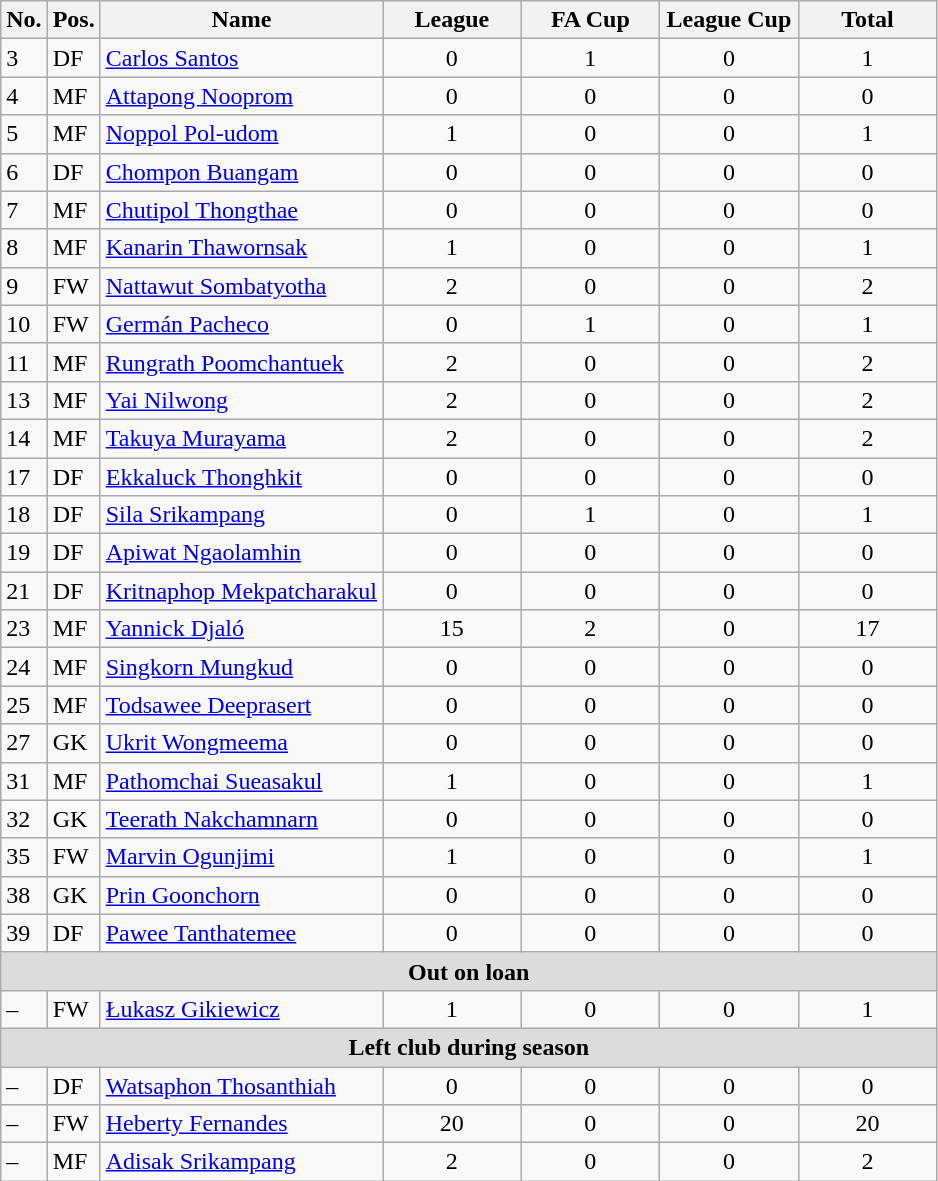<table class="wikitable" style="text-align:center">
<tr>
<th rowspan="1" valign="bottom">No.</th>
<th rowspan="1" valign="bottom">Pos.</th>
<th rowspan="1" valign="bottom">Name</th>
<th rowspan="1" width="85">League</th>
<th rowspan="1" width="85">FA Cup</th>
<th rowspan="1" width="85">League Cup</th>
<th rowspan="1" width="85">Total</th>
</tr>
<tr>
<td align="left">3</td>
<td align="left">DF</td>
<td align="left"> <a href='#'>Carlos Santos</a></td>
<td>0</td>
<td>1</td>
<td>0</td>
<td>1</td>
</tr>
<tr>
<td align="left">4</td>
<td align="left">MF</td>
<td align="left"> <a href='#'>Attapong Nooprom</a></td>
<td>0</td>
<td>0</td>
<td>0</td>
<td>0</td>
</tr>
<tr>
<td align="left">5</td>
<td align="left">MF</td>
<td align="left"> <a href='#'>Noppol Pol-udom</a></td>
<td>1</td>
<td>0</td>
<td>0</td>
<td>1</td>
</tr>
<tr>
<td align="left">6</td>
<td align="left">DF</td>
<td align="left"> <a href='#'>Chompon Buangam</a></td>
<td>0</td>
<td>0</td>
<td>0</td>
<td>0</td>
</tr>
<tr>
<td align="left">7</td>
<td align="left">MF</td>
<td align="left"> <a href='#'>Chutipol Thongthae</a></td>
<td>0</td>
<td>0</td>
<td>0</td>
<td>0</td>
</tr>
<tr>
<td align="left">8</td>
<td align="left">MF</td>
<td align="left"> <a href='#'>Kanarin Thawornsak</a></td>
<td>1</td>
<td>0</td>
<td>0</td>
<td>1</td>
</tr>
<tr>
<td align="left">9</td>
<td align="left">FW</td>
<td align="left"> <a href='#'>Nattawut Sombatyotha</a></td>
<td>2</td>
<td>0</td>
<td>0</td>
<td>2</td>
</tr>
<tr>
<td align="left">10</td>
<td align="left">FW</td>
<td align="left"> <a href='#'>Germán Pacheco</a></td>
<td>0</td>
<td>1</td>
<td>0</td>
<td>1</td>
</tr>
<tr>
<td align="left">11</td>
<td align="left">MF</td>
<td align="left"> <a href='#'>Rungrath Poomchantuek</a></td>
<td>2</td>
<td>0</td>
<td>0</td>
<td>2</td>
</tr>
<tr>
<td align="left">13</td>
<td align="left">MF</td>
<td align="left"> <a href='#'>Yai Nilwong</a></td>
<td>2</td>
<td>0</td>
<td>0</td>
<td>2</td>
</tr>
<tr>
<td align="left">14</td>
<td align="left">MF</td>
<td align="left"> <a href='#'>Takuya Murayama</a></td>
<td>2</td>
<td>0</td>
<td>0</td>
<td>2</td>
</tr>
<tr>
<td align="left">17</td>
<td align="left">DF</td>
<td align="left"> <a href='#'>Ekkaluck Thonghkit</a></td>
<td>0</td>
<td>0</td>
<td>0</td>
<td>0</td>
</tr>
<tr>
<td align="left">18</td>
<td align="left">DF</td>
<td align="left"> <a href='#'>Sila Srikampang</a></td>
<td>0</td>
<td>1</td>
<td>0</td>
<td>1</td>
</tr>
<tr>
<td align="left">19</td>
<td align="left">DF</td>
<td align="left"> <a href='#'>Apiwat Ngaolamhin</a></td>
<td>0</td>
<td>0</td>
<td>0</td>
<td>0</td>
</tr>
<tr>
<td align="left">21</td>
<td align="left">DF</td>
<td align="left"> <a href='#'>Kritnaphop Mekpatcharakul</a></td>
<td>0</td>
<td>0</td>
<td>0</td>
<td>0</td>
</tr>
<tr>
<td align="left">23</td>
<td align="left">MF</td>
<td align="left"> <a href='#'>Yannick Djaló</a></td>
<td>15</td>
<td>2</td>
<td>0</td>
<td>17</td>
</tr>
<tr>
<td align="left">24</td>
<td align="left">MF</td>
<td align="left"> <a href='#'>Singkorn Mungkud</a></td>
<td>0</td>
<td>0</td>
<td>0</td>
<td>0</td>
</tr>
<tr>
<td align="left">25</td>
<td align="left">MF</td>
<td align="left"> <a href='#'>Todsawee Deeprasert</a></td>
<td>0</td>
<td>0</td>
<td>0</td>
<td>0</td>
</tr>
<tr>
<td align="left">27</td>
<td align="left">GK</td>
<td align="left"> <a href='#'>Ukrit Wongmeema</a></td>
<td>0</td>
<td>0</td>
<td>0</td>
<td>0</td>
</tr>
<tr>
<td align="left">31</td>
<td align="left">MF</td>
<td align="left"> <a href='#'>Pathomchai Sueasakul</a></td>
<td>1</td>
<td>0</td>
<td>0</td>
<td>1</td>
</tr>
<tr>
<td align="left">32</td>
<td align="left">GK</td>
<td align="left"> <a href='#'>Teerath Nakchamnarn</a></td>
<td>0</td>
<td>0</td>
<td>0</td>
<td>0</td>
</tr>
<tr>
<td align="left">35</td>
<td align="left">FW</td>
<td align="left"> <a href='#'>Marvin Ogunjimi</a></td>
<td>1</td>
<td>0</td>
<td>0</td>
<td>1</td>
</tr>
<tr>
<td align="left">38</td>
<td align="left">GK</td>
<td align="left"> <a href='#'>Prin Goonchorn</a></td>
<td>0</td>
<td>0</td>
<td>0</td>
<td>0</td>
</tr>
<tr>
<td align="left">39</td>
<td align="left">DF</td>
<td align="left"> <a href='#'>Pawee Tanthatemee</a></td>
<td>0</td>
<td>0</td>
<td>0</td>
<td>0</td>
</tr>
<tr>
<th colspan="15" style="background:#dcdcdc; text-align:center;">Out on loan</th>
</tr>
<tr>
<td align="left">–</td>
<td align="left">FW</td>
<td align="left"> <a href='#'>Łukasz Gikiewicz</a></td>
<td>1</td>
<td>0</td>
<td>0</td>
<td>1</td>
</tr>
<tr>
<th colspan="15" style="background:#dcdcdc; text-align:center;">Left club during season</th>
</tr>
<tr>
<td align="left">–</td>
<td align="left">DF</td>
<td align="left"> <a href='#'>Watsaphon Thosanthiah</a></td>
<td>0</td>
<td>0</td>
<td>0</td>
<td>0</td>
</tr>
<tr>
<td align="left">–</td>
<td align="left">FW</td>
<td align="left"> <a href='#'>Heberty Fernandes</a></td>
<td>20</td>
<td>0</td>
<td>0</td>
<td>20</td>
</tr>
<tr>
<td align="left">–</td>
<td align="left">MF</td>
<td align="left"> <a href='#'>Adisak Srikampang</a></td>
<td>2</td>
<td>0</td>
<td>0</td>
<td>2</td>
</tr>
</table>
